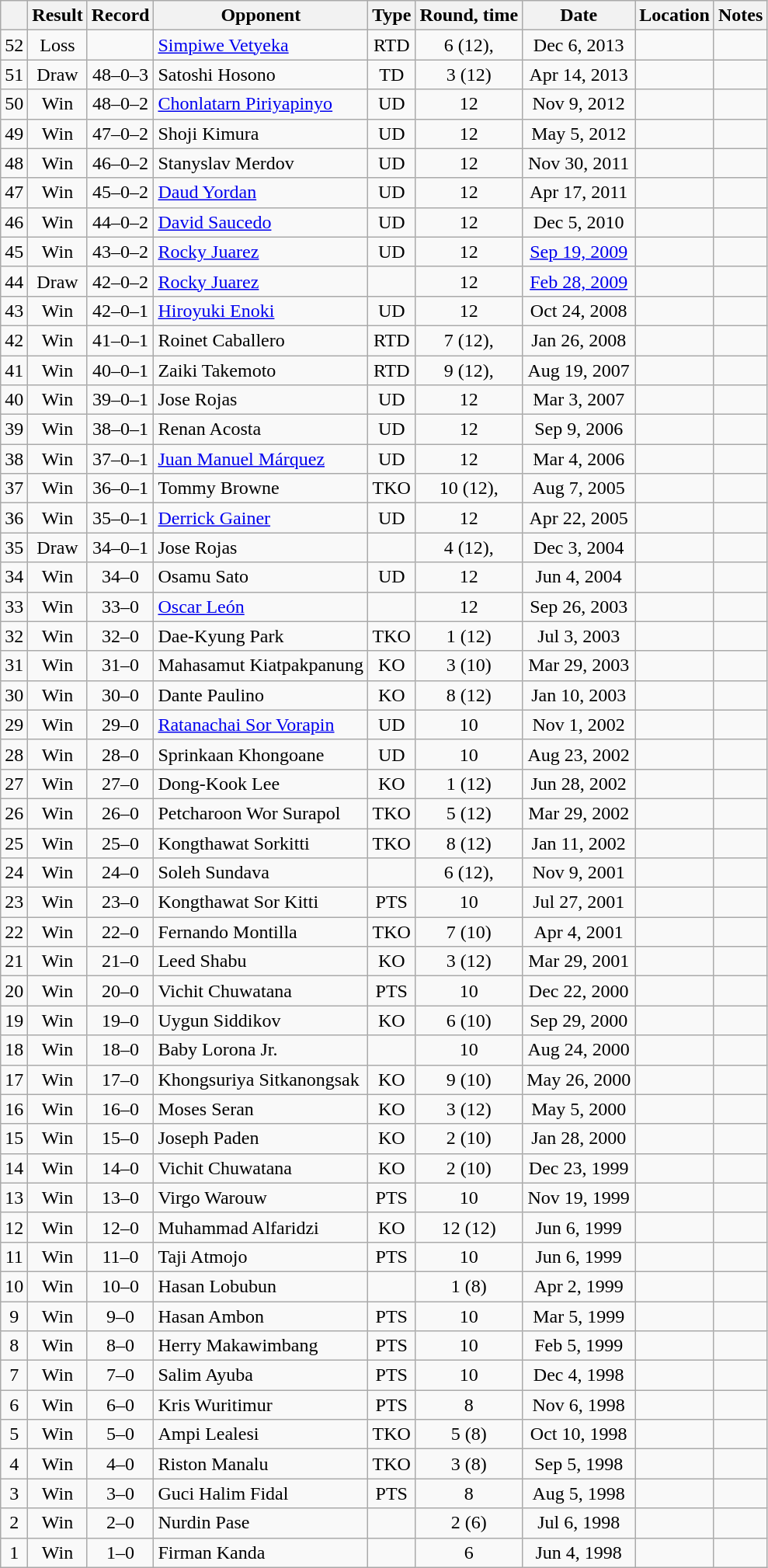<table class="wikitable" style="text-align:center">
<tr>
<th></th>
<th>Result</th>
<th>Record</th>
<th>Opponent</th>
<th>Type</th>
<th>Round, time</th>
<th>Date</th>
<th>Location</th>
<th>Notes</th>
</tr>
<tr>
<td>52</td>
<td>Loss</td>
<td></td>
<td style="text-align:left;"><a href='#'>Simpiwe Vetyeka</a></td>
<td>RTD</td>
<td>6 (12), </td>
<td>Dec 6, 2013</td>
<td style="text-align:left;"></td>
<td style="text-align:left;"></td>
</tr>
<tr>
<td>51</td>
<td>Draw</td>
<td>48–0–3</td>
<td style="text-align:left;">Satoshi Hosono</td>
<td>TD</td>
<td>3 (12)</td>
<td>Apr 14, 2013</td>
<td style="text-align:left;"></td>
<td style="text-align:left;"></td>
</tr>
<tr>
<td>50</td>
<td>Win</td>
<td>48–0–2</td>
<td style="text-align:left;"><a href='#'>Chonlatarn Piriyapinyo</a></td>
<td>UD</td>
<td>12</td>
<td>Nov 9, 2012</td>
<td style="text-align:left;"></td>
<td style="text-align:left;"></td>
</tr>
<tr>
<td>49</td>
<td>Win</td>
<td>47–0–2</td>
<td style="text-align:left;">Shoji Kimura</td>
<td>UD</td>
<td>12</td>
<td>May 5, 2012</td>
<td style="text-align:left;"></td>
<td style="text-align:left;"></td>
</tr>
<tr>
<td>48</td>
<td>Win</td>
<td>46–0–2</td>
<td style="text-align:left;">Stanyslav Merdov</td>
<td>UD</td>
<td>12</td>
<td>Nov 30, 2011</td>
<td style="text-align:left;"></td>
<td style="text-align:left;"></td>
</tr>
<tr>
<td>47</td>
<td>Win</td>
<td>45–0–2</td>
<td style="text-align:left;"><a href='#'>Daud Yordan</a></td>
<td>UD</td>
<td>12</td>
<td>Apr 17, 2011</td>
<td style="text-align:left;"></td>
<td style="text-align:left;"></td>
</tr>
<tr>
<td>46</td>
<td>Win</td>
<td>44–0–2</td>
<td style="text-align:left;"><a href='#'>David Saucedo</a></td>
<td>UD</td>
<td>12</td>
<td>Dec 5, 2010</td>
<td style="text-align:left;"></td>
<td style="text-align:left;"></td>
</tr>
<tr>
<td>45</td>
<td>Win</td>
<td>43–0–2</td>
<td style="text-align:left;"><a href='#'>Rocky Juarez</a></td>
<td>UD</td>
<td>12</td>
<td><a href='#'>Sep 19, 2009</a></td>
<td style="text-align:left;"></td>
<td style="text-align:left;"></td>
</tr>
<tr>
<td>44</td>
<td>Draw</td>
<td>42–0–2</td>
<td style="text-align:left;"><a href='#'>Rocky Juarez</a></td>
<td></td>
<td>12</td>
<td><a href='#'>Feb 28, 2009</a></td>
<td style="text-align:left;"></td>
<td style="text-align:left;"></td>
</tr>
<tr>
<td>43</td>
<td>Win</td>
<td>42–0–1</td>
<td style="text-align:left;"><a href='#'>Hiroyuki Enoki</a></td>
<td>UD</td>
<td>12</td>
<td>Oct 24, 2008</td>
<td style="text-align:left;"></td>
<td style="text-align:left;"></td>
</tr>
<tr>
<td>42</td>
<td>Win</td>
<td>41–0–1</td>
<td style="text-align:left;">Roinet Caballero</td>
<td>RTD</td>
<td>7 (12), </td>
<td>Jan 26, 2008</td>
<td style="text-align:left;"></td>
<td style="text-align:left;"></td>
</tr>
<tr>
<td>41</td>
<td>Win</td>
<td>40–0–1</td>
<td style="text-align:left;">Zaiki Takemoto</td>
<td>RTD</td>
<td>9 (12), </td>
<td>Aug 19, 2007</td>
<td style="text-align:left;"></td>
<td style="text-align:left;"></td>
</tr>
<tr>
<td>40</td>
<td>Win</td>
<td>39–0–1</td>
<td style="text-align:left;">Jose Rojas</td>
<td>UD</td>
<td>12</td>
<td>Mar 3, 2007</td>
<td style="text-align:left;"></td>
<td style="text-align:left;"></td>
</tr>
<tr>
<td>39</td>
<td>Win</td>
<td>38–0–1</td>
<td style="text-align:left;">Renan Acosta</td>
<td>UD</td>
<td>12</td>
<td>Sep 9, 2006</td>
<td style="text-align:left;"></td>
<td style="text-align:left;"></td>
</tr>
<tr>
<td>38</td>
<td>Win</td>
<td>37–0–1</td>
<td style="text-align:left;"><a href='#'>Juan Manuel Márquez</a></td>
<td>UD</td>
<td>12</td>
<td>Mar 4, 2006</td>
<td style="text-align:left;"></td>
<td style="text-align:left;"></td>
</tr>
<tr>
<td>37</td>
<td>Win</td>
<td>36–0–1</td>
<td style="text-align:left;">Tommy Browne</td>
<td>TKO</td>
<td>10 (12), </td>
<td>Aug 7, 2005</td>
<td style="text-align:left;"></td>
<td style="text-align:left;"></td>
</tr>
<tr>
<td>36</td>
<td>Win</td>
<td>35–0–1</td>
<td style="text-align:left;"><a href='#'>Derrick Gainer</a></td>
<td>UD</td>
<td>12</td>
<td>Apr 22, 2005</td>
<td style="text-align:left;"></td>
<td style="text-align:left;"></td>
</tr>
<tr>
<td>35</td>
<td>Draw</td>
<td>34–0–1</td>
<td style="text-align:left;">Jose Rojas</td>
<td></td>
<td>4 (12), </td>
<td>Dec 3, 2004</td>
<td style="text-align:left;"></td>
<td style="text-align:left;"></td>
</tr>
<tr>
<td>34</td>
<td>Win</td>
<td>34–0</td>
<td style="text-align:left;">Osamu Sato</td>
<td>UD</td>
<td>12</td>
<td>Jun 4, 2004</td>
<td style="text-align:left;"></td>
<td style="text-align:left;"></td>
</tr>
<tr>
<td>33</td>
<td>Win</td>
<td>33–0</td>
<td style="text-align:left;"><a href='#'>Oscar León</a></td>
<td></td>
<td>12</td>
<td>Sep 26, 2003</td>
<td style="text-align:left;"></td>
<td style="text-align:left;"></td>
</tr>
<tr>
<td>32</td>
<td>Win</td>
<td>32–0</td>
<td style="text-align:left;">Dae-Kyung Park</td>
<td>TKO</td>
<td>1 (12)</td>
<td>Jul 3, 2003</td>
<td style="text-align:left;"></td>
<td style="text-align:left;"></td>
</tr>
<tr>
<td>31</td>
<td>Win</td>
<td>31–0</td>
<td style="text-align:left;">Mahasamut Kiatpakpanung</td>
<td>KO</td>
<td>3 (10)</td>
<td>Mar 29, 2003</td>
<td style="text-align:left;"></td>
<td></td>
</tr>
<tr>
<td>30</td>
<td>Win</td>
<td>30–0</td>
<td style="text-align:left;">Dante Paulino</td>
<td>KO</td>
<td>8 (12)</td>
<td>Jan 10, 2003</td>
<td style="text-align:left;"></td>
<td style="text-align:left;"></td>
</tr>
<tr>
<td>29</td>
<td>Win</td>
<td>29–0</td>
<td style="text-align:left;"><a href='#'>Ratanachai Sor Vorapin</a></td>
<td>UD</td>
<td>10</td>
<td>Nov 1, 2002</td>
<td style="text-align:left;"></td>
<td></td>
</tr>
<tr>
<td>28</td>
<td>Win</td>
<td>28–0</td>
<td style="text-align:left;">Sprinkaan Khongoane</td>
<td>UD</td>
<td>10</td>
<td>Aug 23, 2002</td>
<td style="text-align:left;"></td>
<td></td>
</tr>
<tr>
<td>27</td>
<td>Win</td>
<td>27–0</td>
<td style="text-align:left;">Dong-Kook Lee</td>
<td>KO</td>
<td>1 (12)</td>
<td>Jun 28, 2002</td>
<td style="text-align:left;"></td>
<td style="text-align:left;"></td>
</tr>
<tr>
<td>26</td>
<td>Win</td>
<td>26–0</td>
<td style="text-align:left;">Petcharoon Wor Surapol</td>
<td>TKO</td>
<td>5 (12)</td>
<td>Mar 29, 2002</td>
<td style="text-align:left;"></td>
<td style="text-align:left;"></td>
</tr>
<tr>
<td>25</td>
<td>Win</td>
<td>25–0</td>
<td style="text-align:left;">Kongthawat Sorkitti</td>
<td>TKO</td>
<td>8 (12)</td>
<td>Jan 11, 2002</td>
<td style="text-align:left;"></td>
<td style="text-align:left;"></td>
</tr>
<tr>
<td>24</td>
<td>Win</td>
<td>24–0</td>
<td style="text-align:left;">Soleh Sundava</td>
<td></td>
<td>6 (12), </td>
<td>Nov 9, 2001</td>
<td style="text-align:left;"></td>
<td style="text-align:left;"></td>
</tr>
<tr>
<td>23</td>
<td>Win</td>
<td>23–0</td>
<td style="text-align:left;">Kongthawat Sor Kitti</td>
<td>PTS</td>
<td>10</td>
<td>Jul 27, 2001</td>
<td style="text-align:left;"></td>
<td></td>
</tr>
<tr>
<td>22</td>
<td>Win</td>
<td>22–0</td>
<td style="text-align:left;">Fernando Montilla</td>
<td>TKO</td>
<td>7 (10)</td>
<td>Apr 4, 2001</td>
<td style="text-align:left;"></td>
<td></td>
</tr>
<tr>
<td>21</td>
<td>Win</td>
<td>21–0</td>
<td style="text-align:left;">Leed Shabu</td>
<td>KO</td>
<td>3 (12)</td>
<td>Mar 29, 2001</td>
<td style="text-align:left;"></td>
<td style="text-align:left;"></td>
</tr>
<tr>
<td>20</td>
<td>Win</td>
<td>20–0</td>
<td style="text-align:left;">Vichit Chuwatana</td>
<td>PTS</td>
<td>10</td>
<td>Dec 22, 2000</td>
<td style="text-align:left;"></td>
<td></td>
</tr>
<tr>
<td>19</td>
<td>Win</td>
<td>19–0</td>
<td style="text-align:left;">Uygun Siddikov</td>
<td>KO</td>
<td>6 (10)</td>
<td>Sep 29, 2000</td>
<td style="text-align:left;"></td>
<td></td>
</tr>
<tr>
<td>18</td>
<td>Win</td>
<td>18–0</td>
<td style="text-align:left;">Baby Lorona Jr.</td>
<td></td>
<td>10</td>
<td>Aug 24, 2000</td>
<td style="text-align:left;"></td>
<td></td>
</tr>
<tr>
<td>17</td>
<td>Win</td>
<td>17–0</td>
<td style="text-align:left;">Khongsuriya Sitkanongsak</td>
<td>KO</td>
<td>9 (10)</td>
<td>May 26, 2000</td>
<td style="text-align:left;"></td>
<td></td>
</tr>
<tr>
<td>16</td>
<td>Win</td>
<td>16–0</td>
<td style="text-align:left;">Moses Seran</td>
<td>KO</td>
<td>3 (12)</td>
<td>May 5, 2000</td>
<td style="text-align:left;"></td>
<td style="text-align:left;"></td>
</tr>
<tr>
<td>15</td>
<td>Win</td>
<td>15–0</td>
<td style="text-align:left;">Joseph Paden</td>
<td>KO</td>
<td>2 (10)</td>
<td>Jan 28, 2000</td>
<td style="text-align:left;"></td>
<td></td>
</tr>
<tr>
<td>14</td>
<td>Win</td>
<td>14–0</td>
<td style="text-align:left;">Vichit Chuwatana</td>
<td>KO</td>
<td>2 (10)</td>
<td>Dec 23, 1999</td>
<td style="text-align:left;"></td>
<td></td>
</tr>
<tr>
<td>13</td>
<td>Win</td>
<td>13–0</td>
<td style="text-align:left;">Virgo Warouw</td>
<td>PTS</td>
<td>10</td>
<td>Nov 19, 1999</td>
<td style="text-align:left;"></td>
<td></td>
</tr>
<tr>
<td>12</td>
<td>Win</td>
<td>12–0</td>
<td style="text-align:left;">Muhammad Alfaridzi</td>
<td>KO</td>
<td>12 (12)</td>
<td>Jun 6, 1999</td>
<td style="text-align:left;"></td>
<td style="text-align:left;"></td>
</tr>
<tr>
<td>11</td>
<td>Win</td>
<td>11–0</td>
<td style="text-align:left;">Taji Atmojo</td>
<td>PTS</td>
<td>10</td>
<td>Jun 6, 1999</td>
<td style="text-align:left;"></td>
<td></td>
</tr>
<tr>
<td>10</td>
<td>Win</td>
<td>10–0</td>
<td style="text-align:left;">Hasan Lobubun</td>
<td></td>
<td>1 (8)</td>
<td>Apr 2, 1999</td>
<td style="text-align:left;"></td>
<td></td>
</tr>
<tr>
<td>9</td>
<td>Win</td>
<td>9–0</td>
<td style="text-align:left;">Hasan Ambon</td>
<td>PTS</td>
<td>10</td>
<td>Mar 5, 1999</td>
<td style="text-align:left;"></td>
<td></td>
</tr>
<tr>
<td>8</td>
<td>Win</td>
<td>8–0</td>
<td style="text-align:left;">Herry Makawimbang</td>
<td>PTS</td>
<td>10</td>
<td>Feb 5, 1999</td>
<td style="text-align:left;"></td>
<td></td>
</tr>
<tr>
<td>7</td>
<td>Win</td>
<td>7–0</td>
<td style="text-align:left;">Salim Ayuba</td>
<td>PTS</td>
<td>10</td>
<td>Dec 4, 1998</td>
<td style="text-align:left;"></td>
<td></td>
</tr>
<tr>
<td>6</td>
<td>Win</td>
<td>6–0</td>
<td style="text-align:left;">Kris Wuritimur</td>
<td>PTS</td>
<td>8</td>
<td>Nov 6, 1998</td>
<td style="text-align:left;"></td>
<td></td>
</tr>
<tr>
<td>5</td>
<td>Win</td>
<td>5–0</td>
<td style="text-align:left;">Ampi Lealesi</td>
<td>TKO</td>
<td>5 (8)</td>
<td>Oct 10, 1998</td>
<td style="text-align:left;"></td>
<td></td>
</tr>
<tr>
<td>4</td>
<td>Win</td>
<td>4–0</td>
<td style="text-align:left;">Riston Manalu</td>
<td>TKO</td>
<td>3 (8)</td>
<td>Sep 5, 1998</td>
<td style="text-align:left;"></td>
<td></td>
</tr>
<tr>
<td>3</td>
<td>Win</td>
<td>3–0</td>
<td style="text-align:left;">Guci Halim Fidal</td>
<td>PTS</td>
<td>8</td>
<td>Aug 5, 1998</td>
<td style="text-align:left;"></td>
<td></td>
</tr>
<tr>
<td>2</td>
<td>Win</td>
<td>2–0</td>
<td style="text-align:left;">Nurdin Pase</td>
<td></td>
<td>2 (6)</td>
<td>Jul 6, 1998</td>
<td style="text-align:left;"></td>
<td></td>
</tr>
<tr>
<td>1</td>
<td>Win</td>
<td>1–0</td>
<td style="text-align:left;">Firman Kanda</td>
<td></td>
<td>6</td>
<td>Jun 4, 1998</td>
<td style="text-align:left;"></td>
<td></td>
</tr>
</table>
